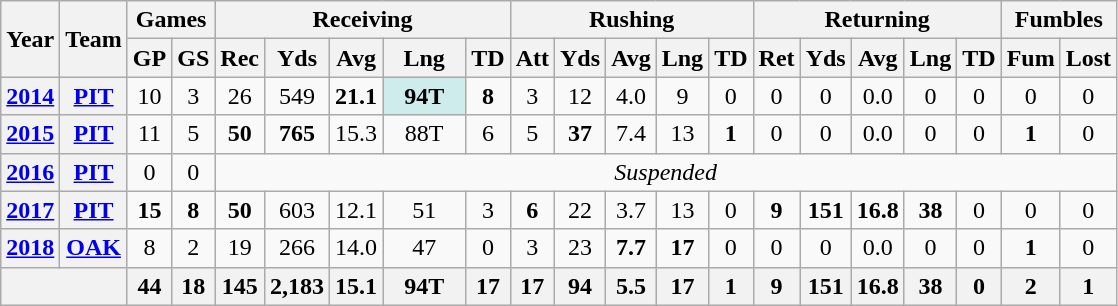<table class="wikitable" style="text-align: center;">
<tr>
<th rowspan="2">Year</th>
<th rowspan="2">Team</th>
<th colspan="2">Games</th>
<th colspan="5">Receiving</th>
<th colspan="5">Rushing</th>
<th colspan="5">Returning</th>
<th colspan="2">Fumbles</th>
</tr>
<tr>
<th>GP</th>
<th>GS</th>
<th>Rec</th>
<th>Yds</th>
<th>Avg</th>
<th>Lng</th>
<th>TD</th>
<th>Att</th>
<th>Yds</th>
<th>Avg</th>
<th>Lng</th>
<th>TD</th>
<th>Ret</th>
<th>Yds</th>
<th>Avg</th>
<th>Lng</th>
<th>TD</th>
<th>Fum</th>
<th>Lost</th>
</tr>
<tr>
<th><a href='#'>2014</a></th>
<th><a href='#'>PIT</a></th>
<td>10</td>
<td>3</td>
<td>26</td>
<td>549</td>
<td><strong>21.1</strong></td>
<td style="background:#cfecec; width:3em;"><strong>94T</strong></td>
<td><strong>8</strong></td>
<td>3</td>
<td>12</td>
<td>4.0</td>
<td>9</td>
<td>0</td>
<td>0</td>
<td>0</td>
<td>0.0</td>
<td>0</td>
<td>0</td>
<td>0</td>
<td>0</td>
</tr>
<tr>
<th><a href='#'>2015</a></th>
<th><a href='#'>PIT</a></th>
<td>11</td>
<td>5</td>
<td><strong>50</strong></td>
<td><strong>765</strong></td>
<td>15.3</td>
<td>88T</td>
<td>6</td>
<td>5</td>
<td><strong>37</strong></td>
<td>7.4</td>
<td>13</td>
<td><strong>1</strong></td>
<td>0</td>
<td>0</td>
<td>0.0</td>
<td>0</td>
<td>0</td>
<td><strong>1</strong></td>
<td>0</td>
</tr>
<tr>
<th><a href='#'>2016</a></th>
<th><a href='#'>PIT</a></th>
<td>0</td>
<td>0</td>
<td colspan="17"><em>Suspended</em></td>
</tr>
<tr>
<th><a href='#'>2017</a></th>
<th><a href='#'>PIT</a></th>
<td><strong>15</strong></td>
<td><strong>8</strong></td>
<td><strong>50</strong></td>
<td>603</td>
<td>12.1</td>
<td>51</td>
<td>3</td>
<td><strong>6</strong></td>
<td>22</td>
<td>3.7</td>
<td>13</td>
<td>0</td>
<td><strong>9</strong></td>
<td><strong>151</strong></td>
<td><strong>16.8</strong></td>
<td><strong>38</strong></td>
<td>0</td>
<td>0</td>
<td>0</td>
</tr>
<tr>
<th><a href='#'>2018</a></th>
<th><a href='#'>OAK</a></th>
<td>8</td>
<td>2</td>
<td>19</td>
<td>266</td>
<td>14.0</td>
<td>47</td>
<td>0</td>
<td>3</td>
<td>23</td>
<td><strong>7.7</strong></td>
<td><strong>17</strong></td>
<td>0</td>
<td>0</td>
<td>0</td>
<td>0.0</td>
<td>0</td>
<td>0</td>
<td><strong>1</strong></td>
<td>0</td>
</tr>
<tr>
<th colspan="2"></th>
<th>44</th>
<th>18</th>
<th>145</th>
<th>2,183</th>
<th>15.1</th>
<th>94T</th>
<th>17</th>
<th>17</th>
<th>94</th>
<th>5.5</th>
<th>17</th>
<th>1</th>
<th>9</th>
<th>151</th>
<th>16.8</th>
<th>38</th>
<th>0</th>
<th>2</th>
<th>1</th>
</tr>
</table>
